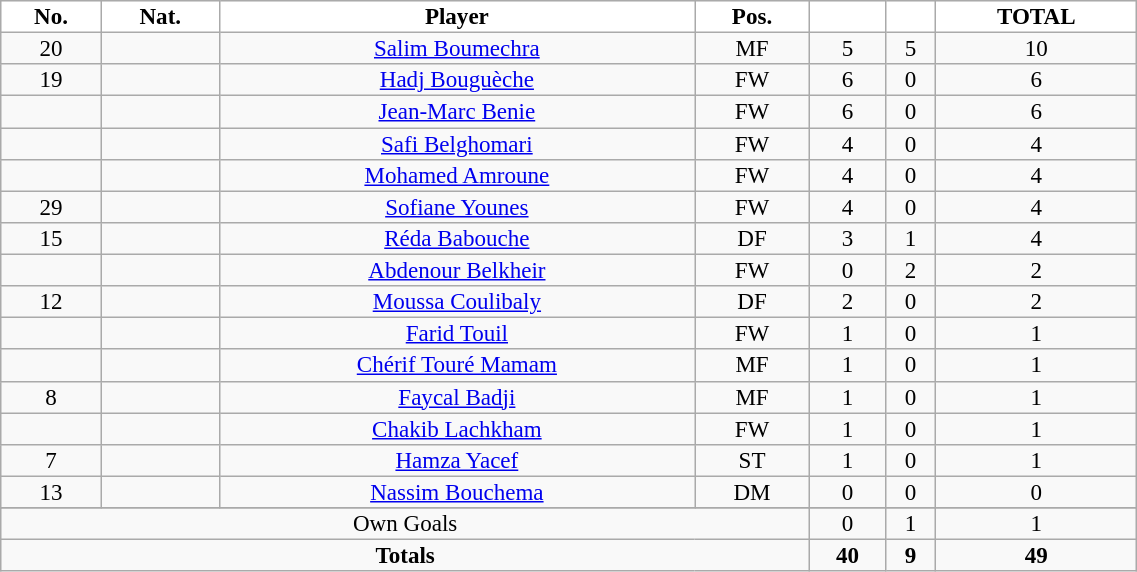<table class="wikitable sortable alternance" style="font-size:96%; text-align:center; line-height:14px; width:60%;">
<tr>
<th style="background:white; color:black; text-align:center;">No.</th>
<th style="background:white; color:black; text-align:center;">Nat.</th>
<th style="background:white; color:black; text-align:center;">Player</th>
<th style="background:white; color:black; text-align:center;">Pos.</th>
<th style="background:white; color:black; text-align:center;"></th>
<th style="background:white; color:black; text-align:center;"></th>
<th style="background:white; color:black; text-align:center;">TOTAL</th>
</tr>
<tr>
<td>20</td>
<td></td>
<td><a href='#'>Salim Boumechra</a></td>
<td>MF</td>
<td>5</td>
<td>5</td>
<td>10</td>
</tr>
<tr>
<td>19</td>
<td></td>
<td><a href='#'>Hadj Bouguèche</a></td>
<td>FW</td>
<td>6</td>
<td>0</td>
<td>6</td>
</tr>
<tr>
<td></td>
<td></td>
<td><a href='#'>Jean-Marc Benie</a></td>
<td>FW</td>
<td>6</td>
<td>0</td>
<td>6</td>
</tr>
<tr>
<td></td>
<td></td>
<td><a href='#'>Safi Belghomari</a></td>
<td>FW</td>
<td>4</td>
<td>0</td>
<td>4</td>
</tr>
<tr>
<td></td>
<td></td>
<td><a href='#'>Mohamed Amroune</a></td>
<td>FW</td>
<td>4</td>
<td>0</td>
<td>4</td>
</tr>
<tr>
<td>29</td>
<td></td>
<td><a href='#'>Sofiane Younes</a></td>
<td>FW</td>
<td>4</td>
<td>0</td>
<td>4</td>
</tr>
<tr>
<td>15</td>
<td></td>
<td><a href='#'>Réda Babouche</a></td>
<td>DF</td>
<td>3</td>
<td>1</td>
<td>4</td>
</tr>
<tr>
<td></td>
<td></td>
<td><a href='#'>Abdenour Belkheir</a></td>
<td>FW</td>
<td>0</td>
<td>2</td>
<td>2</td>
</tr>
<tr>
<td>12</td>
<td></td>
<td><a href='#'>Moussa Coulibaly</a></td>
<td>DF</td>
<td>2</td>
<td>0</td>
<td>2</td>
</tr>
<tr>
<td></td>
<td></td>
<td><a href='#'>Farid Touil</a></td>
<td>FW</td>
<td>1</td>
<td>0</td>
<td>1</td>
</tr>
<tr>
<td></td>
<td></td>
<td><a href='#'>Chérif Touré Mamam</a></td>
<td>MF</td>
<td>1</td>
<td>0</td>
<td>1</td>
</tr>
<tr>
<td>8</td>
<td></td>
<td><a href='#'>Faycal Badji</a></td>
<td>MF</td>
<td>1</td>
<td>0</td>
<td>1</td>
</tr>
<tr>
<td></td>
<td></td>
<td><a href='#'>Chakib Lachkham</a></td>
<td>FW</td>
<td>1</td>
<td>0</td>
<td>1</td>
</tr>
<tr>
<td>7</td>
<td></td>
<td><a href='#'>Hamza Yacef</a></td>
<td>ST</td>
<td>1</td>
<td>0</td>
<td>1</td>
</tr>
<tr>
<td>13</td>
<td></td>
<td><a href='#'>Nassim Bouchema</a></td>
<td>DM</td>
<td>0</td>
<td>0</td>
<td>0</td>
</tr>
<tr>
</tr>
<tr class="sortbottom">
<td colspan="4">Own Goals</td>
<td>0</td>
<td>1</td>
<td>1</td>
</tr>
<tr class="sortbottom">
<td colspan="4"><strong>Totals</strong></td>
<td><strong>40</strong></td>
<td><strong>9</strong></td>
<td><strong>49</strong></td>
</tr>
</table>
